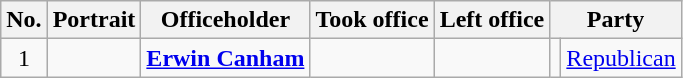<table class="wikitable" style="text-align: center;">
<tr>
<th>No.</th>
<th>Portrait</th>
<th>Officeholder<br></th>
<th>Took office</th>
<th>Left office</th>
<th colspan=2>Party</th>
</tr>
<tr>
<td>1</td>
<td></td>
<td><strong><a href='#'>Erwin Canham</a></strong><br></td>
<td></td>
<td></td>
<td bgcolor=></td>
<td><a href='#'>Republican</a></td>
</tr>
</table>
